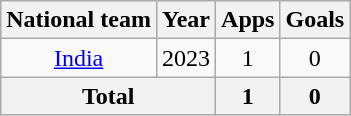<table class="wikitable" style="text-align:center">
<tr>
<th>National team</th>
<th>Year</th>
<th>Apps</th>
<th>Goals</th>
</tr>
<tr>
<td rowspan="1"><a href='#'>India</a></td>
<td>2023</td>
<td>1</td>
<td>0</td>
</tr>
<tr>
<th colspan="2">Total</th>
<th>1</th>
<th>0</th>
</tr>
</table>
